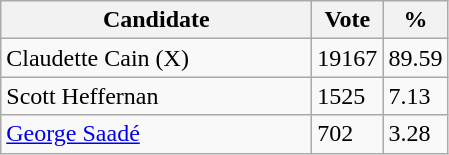<table class="wikitable">
<tr>
<th bgcolor="#DDDDFF" width="200px">Candidate</th>
<th bgcolor="#DDDDFF">Vote</th>
<th bgcolor="#DDDDFF">%</th>
</tr>
<tr>
<td>Claudette Cain (X)</td>
<td>19167</td>
<td>89.59</td>
</tr>
<tr>
<td>Scott Heffernan</td>
<td>1525</td>
<td>7.13</td>
</tr>
<tr>
<td><a href='#'>George Saadé</a></td>
<td>702</td>
<td>3.28</td>
</tr>
</table>
